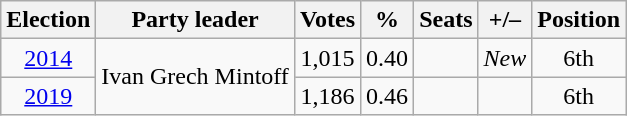<table class="wikitable" style="text-align:center">
<tr>
<th>Election</th>
<th>Party leader</th>
<th>Votes</th>
<th>%</th>
<th>Seats</th>
<th>+/–</th>
<th>Position</th>
</tr>
<tr>
<td><a href='#'>2014</a></td>
<td rowspan="2">Ivan Grech Mintoff</td>
<td>1,015</td>
<td>0.40</td>
<td></td>
<td><em>New</em></td>
<td>6th</td>
</tr>
<tr>
<td><a href='#'>2019</a></td>
<td>1,186</td>
<td>0.46</td>
<td></td>
<td></td>
<td> 6th</td>
</tr>
</table>
